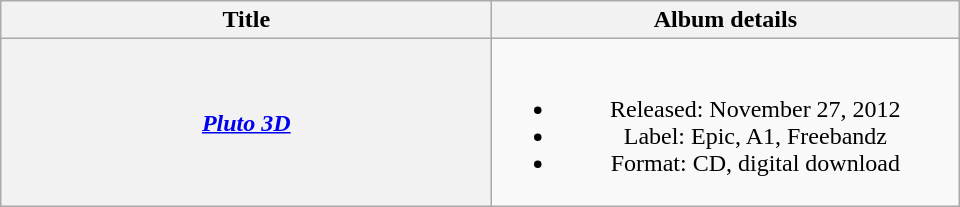<table class="wikitable plainrowheaders" style="text-align:center;">
<tr>
<th scope="col" style="width:20em;">Title</th>
<th scope="col" style="width:19em;">Album details</th>
</tr>
<tr>
<th scope="row"><em><a href='#'>Pluto 3D</a></em></th>
<td><br><ul><li>Released: November 27, 2012</li><li>Label: Epic, A1, Freebandz</li><li>Format: CD, digital download</li></ul></td>
</tr>
</table>
